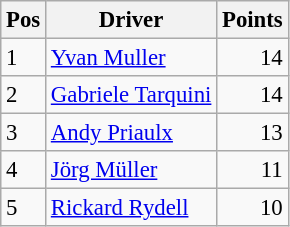<table class="wikitable" style="font-size: 95%;">
<tr>
<th>Pos</th>
<th>Driver</th>
<th>Points</th>
</tr>
<tr>
<td>1</td>
<td> <a href='#'>Yvan Muller</a></td>
<td align="right">14</td>
</tr>
<tr>
<td>2</td>
<td> <a href='#'>Gabriele Tarquini</a></td>
<td align="right">14</td>
</tr>
<tr>
<td>3</td>
<td> <a href='#'>Andy Priaulx</a></td>
<td align="right">13</td>
</tr>
<tr>
<td>4</td>
<td> <a href='#'>Jörg Müller</a></td>
<td align="right">11</td>
</tr>
<tr>
<td>5</td>
<td> <a href='#'>Rickard Rydell</a></td>
<td align="right">10</td>
</tr>
</table>
